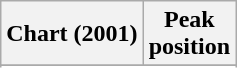<table class="wikitable sortable">
<tr>
<th>Chart (2001)</th>
<th>Peak<br>position</th>
</tr>
<tr>
</tr>
<tr>
</tr>
<tr>
</tr>
</table>
